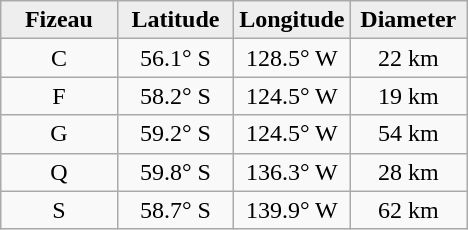<table class="wikitable">
<tr>
<th width="25%" style="background:#eeeeee;">Fizeau</th>
<th width="25%" style="background:#eeeeee;">Latitude</th>
<th width="25%" style="background:#eeeeee;">Longitude</th>
<th width="25%" style="background:#eeeeee;">Diameter</th>
</tr>
<tr>
<td align="center">C</td>
<td align="center">56.1° S</td>
<td align="center">128.5° W</td>
<td align="center">22 km</td>
</tr>
<tr>
<td align="center">F</td>
<td align="center">58.2° S</td>
<td align="center">124.5° W</td>
<td align="center">19 km</td>
</tr>
<tr>
<td align="center">G</td>
<td align="center">59.2° S</td>
<td align="center">124.5° W</td>
<td align="center">54 km</td>
</tr>
<tr>
<td align="center">Q</td>
<td align="center">59.8° S</td>
<td align="center">136.3° W</td>
<td align="center">28 km</td>
</tr>
<tr>
<td align="center">S</td>
<td align="center">58.7° S</td>
<td align="center">139.9° W</td>
<td align="center">62 km</td>
</tr>
</table>
